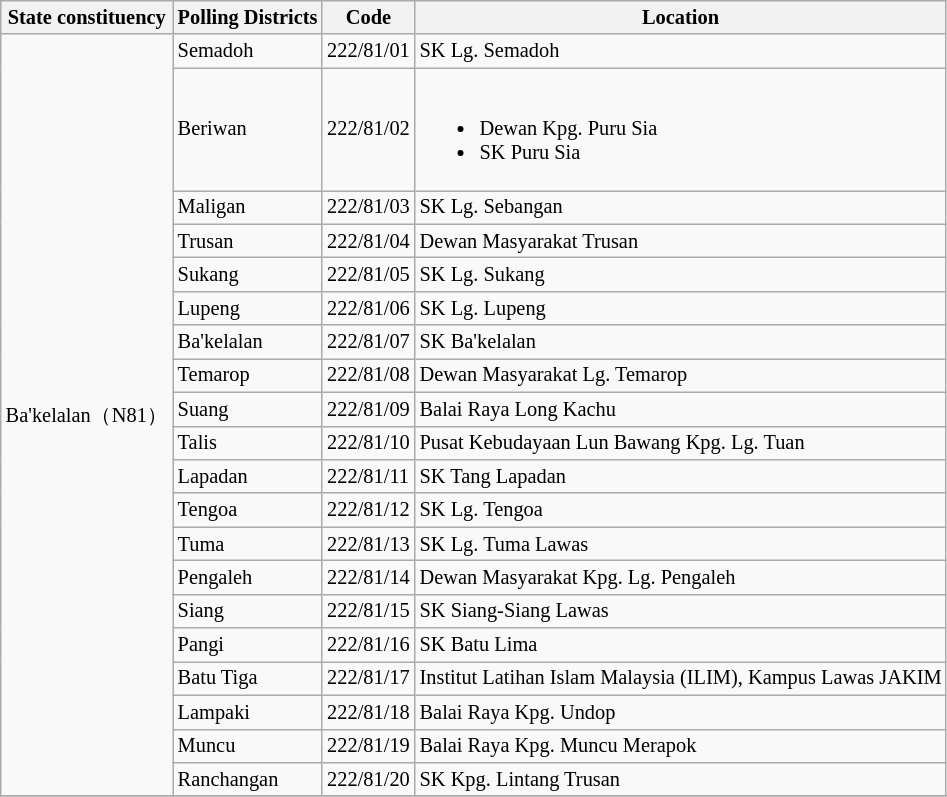<table class="wikitable sortable mw-collapsible" style="white-space:nowrap;font-size:85%">
<tr>
<th>State constituency</th>
<th>Polling Districts</th>
<th>Code</th>
<th>Location</th>
</tr>
<tr>
<td rowspan="20">Ba'kelalan（N81）</td>
<td>Semadoh</td>
<td>222/81/01</td>
<td>SK Lg. Semadoh</td>
</tr>
<tr>
<td>Beriwan</td>
<td>222/81/02</td>
<td><br><ul><li>Dewan Kpg. Puru Sia</li><li>SK Puru Sia</li></ul></td>
</tr>
<tr>
<td>Maligan</td>
<td>222/81/03</td>
<td>SK Lg. Sebangan</td>
</tr>
<tr>
<td>Trusan</td>
<td>222/81/04</td>
<td>Dewan Masyarakat Trusan</td>
</tr>
<tr>
<td>Sukang</td>
<td>222/81/05</td>
<td>SK Lg. Sukang</td>
</tr>
<tr>
<td>Lupeng</td>
<td>222/81/06</td>
<td>SK Lg. Lupeng</td>
</tr>
<tr>
<td>Ba'kelalan</td>
<td>222/81/07</td>
<td>SK Ba'kelalan</td>
</tr>
<tr>
<td>Temarop</td>
<td>222/81/08</td>
<td>Dewan Masyarakat Lg. Temarop</td>
</tr>
<tr>
<td>Suang</td>
<td>222/81/09</td>
<td>Balai Raya Long Kachu</td>
</tr>
<tr>
<td>Talis</td>
<td>222/81/10</td>
<td>Pusat Kebudayaan Lun Bawang Kpg. Lg. Tuan</td>
</tr>
<tr>
<td>Lapadan</td>
<td>222/81/11</td>
<td>SK Tang Lapadan</td>
</tr>
<tr>
<td>Tengoa</td>
<td>222/81/12</td>
<td>SK Lg. Tengoa</td>
</tr>
<tr>
<td>Tuma</td>
<td>222/81/13</td>
<td>SK Lg. Tuma Lawas</td>
</tr>
<tr>
<td>Pengaleh</td>
<td>222/81/14</td>
<td>Dewan Masyarakat Kpg. Lg. Pengaleh</td>
</tr>
<tr>
<td>Siang</td>
<td>222/81/15</td>
<td>SK Siang-Siang Lawas</td>
</tr>
<tr>
<td>Pangi</td>
<td>222/81/16</td>
<td>SK Batu Lima</td>
</tr>
<tr>
<td>Batu Tiga</td>
<td>222/81/17</td>
<td>Institut Latihan Islam Malaysia (ILIM), Kampus Lawas JAKIM</td>
</tr>
<tr>
<td>Lampaki</td>
<td>222/81/18</td>
<td>Balai Raya Kpg. Undop</td>
</tr>
<tr>
<td>Muncu</td>
<td>222/81/19</td>
<td>Balai Raya Kpg. Muncu Merapok</td>
</tr>
<tr>
<td>Ranchangan</td>
<td>222/81/20</td>
<td>SK Kpg. Lintang Trusan</td>
</tr>
<tr>
</tr>
</table>
